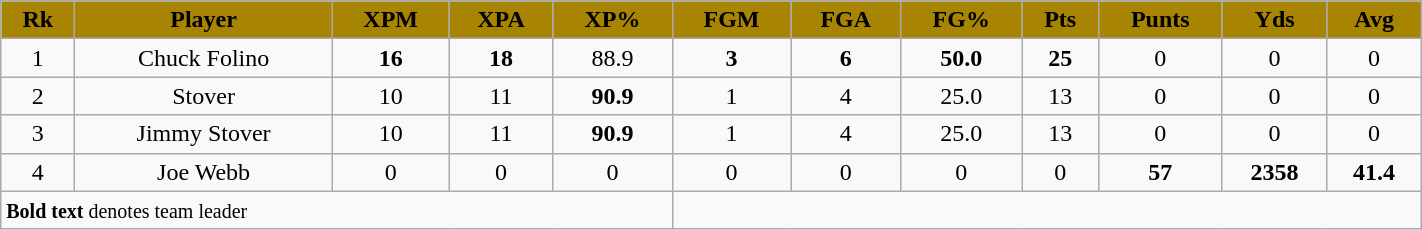<table class="wikitable" style="width:75%;">
<tr>
<th style="background:#A88403;"><span>Rk</span></th>
<th style="background:#A88403;"><span>Player</span></th>
<th style="background:#A88403;"><span>XPM</span></th>
<th style="background:#A88403;"><span>XPA</span></th>
<th style="background:#A88403;"><span>XP%</span></th>
<th style="background:#A88403;"><span>FGM</span></th>
<th style="background:#A88403;"><span>FGA</span></th>
<th style="background:#A88403;"><span>FG%</span></th>
<th style="background:#A88403;"><span>Pts</span></th>
<th style="background:#A88403;"><span>Punts</span></th>
<th style="background:#A88403;"><span>Yds</span></th>
<th style="background:#A88403;"><span>Avg</span></th>
</tr>
<tr style="text-align:center;">
<td>1</td>
<td>Chuck Folino</td>
<td><strong>16</strong></td>
<td><strong>18</strong></td>
<td>88.9</td>
<td><strong>3</strong></td>
<td><strong>6</strong></td>
<td><strong>50.0</strong></td>
<td><strong>25</strong></td>
<td>0</td>
<td>0</td>
<td>0</td>
</tr>
<tr align="center">
<td>2</td>
<td>Stover</td>
<td>10</td>
<td>11</td>
<td><strong>90.9</strong></td>
<td>1</td>
<td>4</td>
<td>25.0</td>
<td>13</td>
<td>0</td>
<td>0</td>
<td>0</td>
</tr>
<tr align="center">
<td>3</td>
<td>Jimmy Stover</td>
<td>10</td>
<td>11</td>
<td><strong>90.9</strong></td>
<td>1</td>
<td>4</td>
<td>25.0</td>
<td>13</td>
<td>0</td>
<td>0</td>
<td>0</td>
</tr>
<tr align="center">
<td>4</td>
<td>Joe Webb</td>
<td>0</td>
<td>0</td>
<td>0</td>
<td>0</td>
<td>0</td>
<td>0</td>
<td>0</td>
<td><strong>57</strong></td>
<td><strong>2358</strong></td>
<td><strong>41.4</strong></td>
</tr>
<tr>
<td colspan=5><small><strong>Bold text</strong> denotes team leader</small></td>
</tr>
</table>
